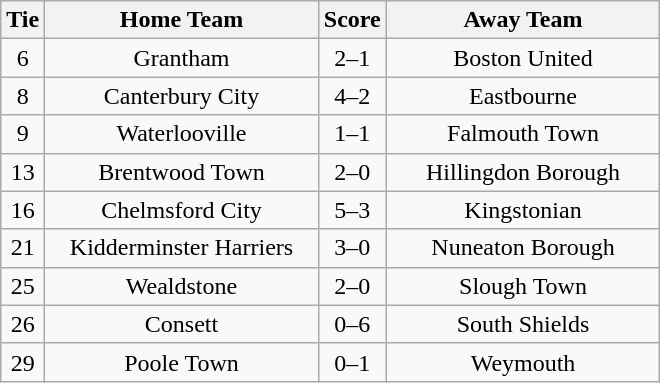<table class="wikitable" style="text-align:center;">
<tr>
<th width=20>Tie</th>
<th width=175>Home Team</th>
<th width=20>Score</th>
<th width=175>Away Team</th>
</tr>
<tr>
<td>6</td>
<td>Grantham</td>
<td>2–1</td>
<td>Boston United</td>
</tr>
<tr>
<td>8</td>
<td>Canterbury City</td>
<td>4–2</td>
<td>Eastbourne</td>
</tr>
<tr>
<td>9</td>
<td>Waterlooville</td>
<td>1–1</td>
<td>Falmouth Town</td>
</tr>
<tr>
<td>13</td>
<td>Brentwood Town</td>
<td>2–0</td>
<td>Hillingdon Borough</td>
</tr>
<tr>
<td>16</td>
<td>Chelmsford City</td>
<td>5–3</td>
<td>Kingstonian</td>
</tr>
<tr>
<td>21</td>
<td>Kidderminster Harriers</td>
<td>3–0</td>
<td>Nuneaton Borough</td>
</tr>
<tr>
<td>25</td>
<td>Wealdstone</td>
<td>2–0</td>
<td>Slough Town</td>
</tr>
<tr>
<td>26</td>
<td>Consett</td>
<td>0–6</td>
<td>South Shields</td>
</tr>
<tr>
<td>29</td>
<td>Poole Town</td>
<td>0–1</td>
<td>Weymouth</td>
</tr>
</table>
